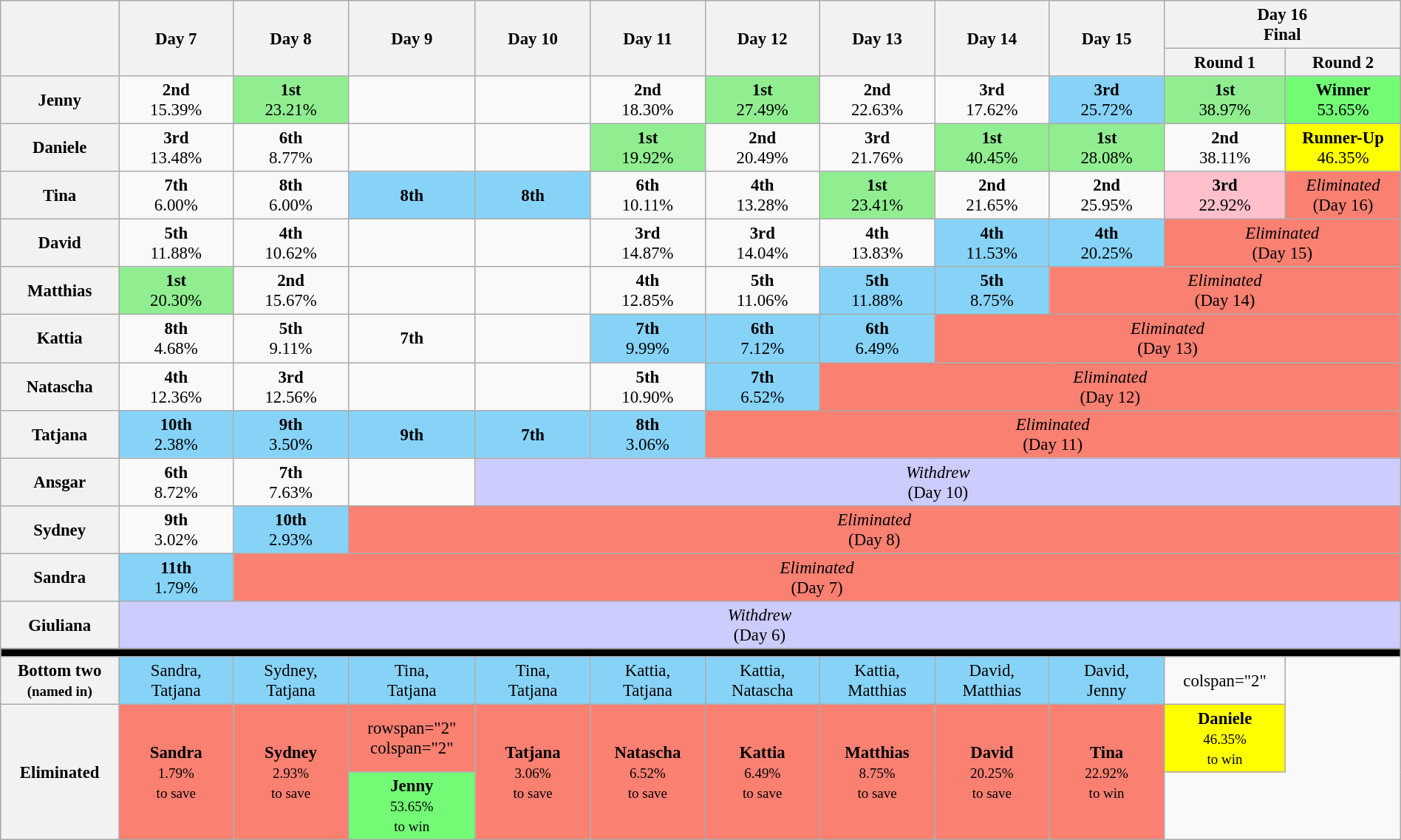<table class="wikitable" style="text-align:center; font-size:95%; width:100%;">
<tr>
<th style="width:6%" rowspan="2"></th>
<th style="width:6%" rowspan="2">Day 7</th>
<th style="width:6%" rowspan="2">Day 8</th>
<th style="width:6%" rowspan="2">Day 9</th>
<th style="width:6%" rowspan="2">Day 10</th>
<th style="width:6%" rowspan="2">Day 11</th>
<th style="width:6%" rowspan="2">Day 12</th>
<th style="width:6%" rowspan="2">Day 13</th>
<th style="width:6%" rowspan="2">Day 14</th>
<th style="width:6%" rowspan="2">Day 15</th>
<th style="width:6%" colspan="2">Day 16<br>Final</th>
</tr>
<tr>
<th style="width:6%">Round 1</th>
<th style="width:6%">Round 2</th>
</tr>
<tr>
<th>Jenny</th>
<td><strong>2nd</strong><br>15.39%</td>
<td style="background:lightgreen;"><strong>1st</strong><br>23.21%</td>
<td></td>
<td></td>
<td><strong>2nd</strong><br>18.30%</td>
<td style="background:lightgreen;"><strong>1st</strong><br>27.49%</td>
<td><strong>2nd</strong><br>22.63%</td>
<td><strong>3rd</strong><br>17.62%</td>
<td style="background:#87D3F8;"><strong>3rd</strong><br>25.72%</td>
<td style="background:lightgreen;"><strong>1st</strong><br>38.97%</td>
<td style="background:#73FB76;"><strong>Winner</strong><br>53.65%</td>
</tr>
<tr>
<th>Daniele</th>
<td><strong>3rd</strong><br>13.48%</td>
<td><strong>6th</strong><br>8.77%</td>
<td></td>
<td></td>
<td style="background:lightgreen;"><strong>1st</strong><br>19.92%</td>
<td><strong>2nd</strong><br>20.49%</td>
<td><strong>3rd</strong><br>21.76%</td>
<td style="background:lightgreen;"><strong>1st</strong><br>40.45%</td>
<td style="background:lightgreen;"><strong>1st</strong><br>28.08%</td>
<td><strong>2nd</strong><br>38.11%</td>
<td style="background:yellow;"><strong>Runner-Up</strong><br>46.35%</td>
</tr>
<tr>
<th>Tina</th>
<td><strong>7th</strong><br>6.00%</td>
<td><strong>8th</strong><br>6.00%</td>
<td style="background:#87D3F8;"><strong>8th</strong></td>
<td style="background:#87D3F8;"><strong>8th</strong></td>
<td><strong>6th</strong><br>10.11%</td>
<td><strong>4th</strong><br>13.28%</td>
<td style="background:lightgreen;"><strong>1st</strong><br>23.41%</td>
<td><strong>2nd</strong><br>21.65%</td>
<td><strong>2nd</strong><br>25.95%</td>
<td style="background:pink;"><strong>3rd</strong><br>22.92%</td>
<td style="background:salmon;" colspan=1><em>Eliminated</em><br>(Day 16)</td>
</tr>
<tr>
<th>David</th>
<td><strong>5th</strong><br>11.88%</td>
<td><strong>4th</strong><br>10.62%</td>
<td></td>
<td></td>
<td><strong>3rd</strong><br>14.87%</td>
<td><strong>3rd</strong><br>14.04%</td>
<td><strong>4th</strong><br>13.83%</td>
<td style="background:#87D3F8;"><strong>4th</strong><br>11.53%</td>
<td style="background:#87D3F8;"><strong>4th</strong><br>20.25%</td>
<td style="background:salmon;" colspan=2><em>Eliminated</em><br>(Day 15)</td>
</tr>
<tr>
<th>Matthias</th>
<td style="background:lightgreen;"><strong>1st</strong><br>20.30%</td>
<td><strong>2nd</strong><br>15.67%</td>
<td></td>
<td></td>
<td><strong>4th</strong><br>12.85%</td>
<td><strong>5th</strong><br>11.06%</td>
<td style="background:#87D3F8;"><strong>5th</strong><br>11.88%</td>
<td style="background:#87D3F8;"><strong>5th</strong><br>8.75%</td>
<td style="background:salmon;" colspan=3><em>Eliminated</em><br>(Day 14)</td>
</tr>
<tr>
<th>Kattia</th>
<td><strong>8th</strong><br>4.68%</td>
<td><strong>5th</strong><br>9.11%</td>
<td><strong>7th</strong></td>
<td></td>
<td style="background:#87D3F8;"><strong>7th</strong><br>9.99%</td>
<td style="background:#87D3F8;"><strong>6th</strong><br>7.12%</td>
<td style="background:#87D3F8;"><strong>6th</strong><br>6.49%</td>
<td style="background:salmon;" colspan=4><em>Eliminated</em><br>(Day 13)</td>
</tr>
<tr>
<th>Natascha</th>
<td><strong>4th</strong><br>12.36%</td>
<td><strong>3rd</strong><br>12.56%</td>
<td></td>
<td></td>
<td><strong>5th</strong><br>10.90%</td>
<td style="background:#87D3F8;"><strong>7th</strong><br>6.52%</td>
<td style="background:salmon;" colspan=9><em>Eliminated</em><br>(Day 12)</td>
</tr>
<tr>
<th>Tatjana</th>
<td style="background:#87D3F8;"><strong>10th</strong><br>2.38%</td>
<td style="background:#87D3F8;"><strong>9th</strong><br>3.50%</td>
<td style="background:#87D3F8;"><strong>9th</strong></td>
<td style="background:#87D3F8;"><strong>7th</strong></td>
<td style="background:#87D3F8;"><strong>8th</strong><br>3.06%</td>
<td style="background:salmon;" colspan=10><em>Eliminated</em><br>(Day 11)</td>
</tr>
<tr>
<th>Ansgar</th>
<td><strong>6th</strong><br>8.72%</td>
<td><strong>7th</strong><br>7.63%</td>
<td></td>
<td style="background:#ccf;" colspan="8"><em>Withdrew</em><br>(Day 10)</td>
</tr>
<tr>
<th>Sydney</th>
<td><strong>9th</strong><br>3.02%</td>
<td style="background:#87D3F8;"><strong>10th</strong><br>2.93%</td>
<td style="background:salmon;" colspan=9><em>Eliminated</em><br>(Day 8)</td>
</tr>
<tr>
<th>Sandra</th>
<td style="background:#87D3F8;"><strong>11th</strong><br>1.79%</td>
<td style="background:salmon;" colspan=10><em>Eliminated</em><br>(Day 7)</td>
</tr>
<tr>
<th>Giuliana</th>
<td style="background:#ccf;" colspan="12"><em>Withdrew</em><br>(Day 6)</td>
</tr>
<tr>
<td style="background:#000;" colspan="12"></td>
</tr>
<tr>
<th>Bottom two<br><small>(named in)</small></th>
<td style="background:#87d3f8;">Sandra,<br>Tatjana</td>
<td style="background:#87d3f8;">Sydney,<br>Tatjana</td>
<td style="background:#87d3f8;">Tina,<br>Tatjana</td>
<td style="background:#87d3f8;">Tina,<br>Tatjana</td>
<td style="background:#87d3f8;">Kattia,<br>Tatjana</td>
<td style="background:#87d3f8;">Kattia,<br>Natascha</td>
<td style="background:#87d3f8;">Kattia,<br>Matthias</td>
<td style="background:#87d3f8;">David,<br>Matthias</td>
<td style="background:#87d3f8;">David,<br>Jenny</td>
<td>colspan="2" </td>
</tr>
<tr style="background:salmon;">
<th rowspan="2">Eliminated</th>
<td rowspan="2"><strong>Sandra</strong><br><small>1.79%<br>to save</small></td>
<td rowspan="2"><strong>Sydney</strong><br><small>2.93%<br>to save</small></td>
<td>rowspan="2" colspan="2" </td>
<td rowspan="2"><strong>Tatjana</strong><br><small>3.06%<br>to save</small></td>
<td rowspan="2"><strong>Natascha</strong><br><small>6.52%<br>to save</small></td>
<td rowspan="2"><strong>Kattia</strong><br><small>6.49%<br>to save</small></td>
<td rowspan="2"><strong>Matthias</strong><br><small>8.75%<br>to save</small></td>
<td rowspan="2"><strong>David</strong><br><small>20.25%<br>to save</small></td>
<td rowspan="2"><strong>Tina</strong><br><small>22.92%<br>to win</small></td>
<td style="background:yellow"><strong>Daniele</strong><br><small>46.35%<br>to win</small></td>
</tr>
<tr>
<td style="background:#73FB76"><strong>Jenny</strong><br><small>53.65%<br>to win</small></td>
</tr>
</table>
